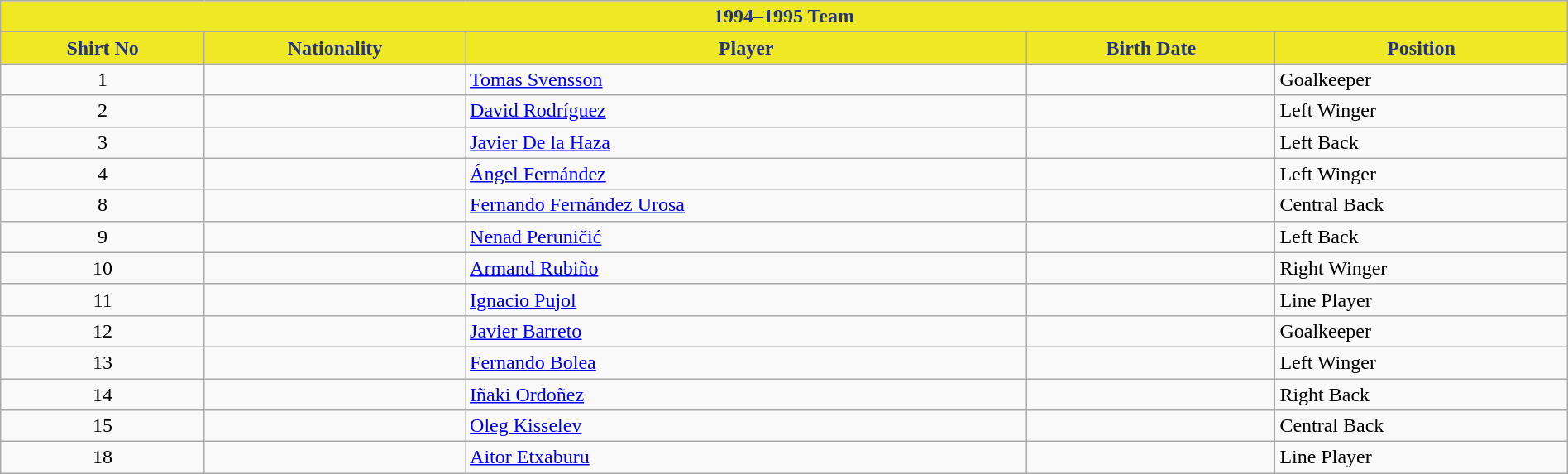<table class="wikitable collapsible collapsed" style="width:100%;">
<tr>
<th colspan=5 style="background-color:#EFE925;color:#24357B;text-align:center;"> <strong>1994–1995 Team</strong></th>
</tr>
<tr>
<th style="color:#24357B; background:#EFE925">Shirt No</th>
<th style="color:#24357B; background:#EFE925">Nationality</th>
<th style="color:#24357B; background:#EFE925">Player</th>
<th style="color:#24357B; background:#EFE925">Birth Date</th>
<th style="color:#24357B; background:#EFE925">Position</th>
</tr>
<tr>
<td align=center>1</td>
<td></td>
<td><a href='#'>Tomas Svensson</a></td>
<td></td>
<td>Goalkeeper</td>
</tr>
<tr>
<td align=center>2</td>
<td></td>
<td><a href='#'>David Rodríguez</a></td>
<td></td>
<td>Left Winger</td>
</tr>
<tr>
<td align=center>3</td>
<td></td>
<td><a href='#'>Javier De la Haza</a></td>
<td></td>
<td>Left Back</td>
</tr>
<tr>
<td align=center>4</td>
<td></td>
<td><a href='#'>Ángel Fernández</a></td>
<td></td>
<td>Left Winger</td>
</tr>
<tr>
<td align=center>8</td>
<td></td>
<td><a href='#'>Fernando Fernández Urosa</a></td>
<td></td>
<td>Central Back</td>
</tr>
<tr>
<td align=center>9</td>
<td></td>
<td><a href='#'>Nenad Peruničić</a></td>
<td></td>
<td>Left Back</td>
</tr>
<tr>
<td align=center>10</td>
<td></td>
<td><a href='#'>Armand Rubiño</a></td>
<td></td>
<td>Right Winger</td>
</tr>
<tr>
<td align=center>11</td>
<td></td>
<td><a href='#'>Ignacio Pujol</a></td>
<td></td>
<td>Line Player</td>
</tr>
<tr>
<td align=center>12</td>
<td></td>
<td><a href='#'>Javier Barreto</a></td>
<td></td>
<td>Goalkeeper</td>
</tr>
<tr>
<td align=center>13</td>
<td></td>
<td><a href='#'>Fernando Bolea</a></td>
<td></td>
<td>Left Winger</td>
</tr>
<tr>
<td align=center>14</td>
<td></td>
<td><a href='#'>Iñaki Ordoñez</a></td>
<td></td>
<td>Right Back</td>
</tr>
<tr>
<td align=center>15</td>
<td></td>
<td><a href='#'>Oleg Kisselev</a></td>
<td></td>
<td>Central Back</td>
</tr>
<tr>
<td align=center>18</td>
<td></td>
<td><a href='#'>Aitor Etxaburu</a></td>
<td></td>
<td>Line Player</td>
</tr>
</table>
